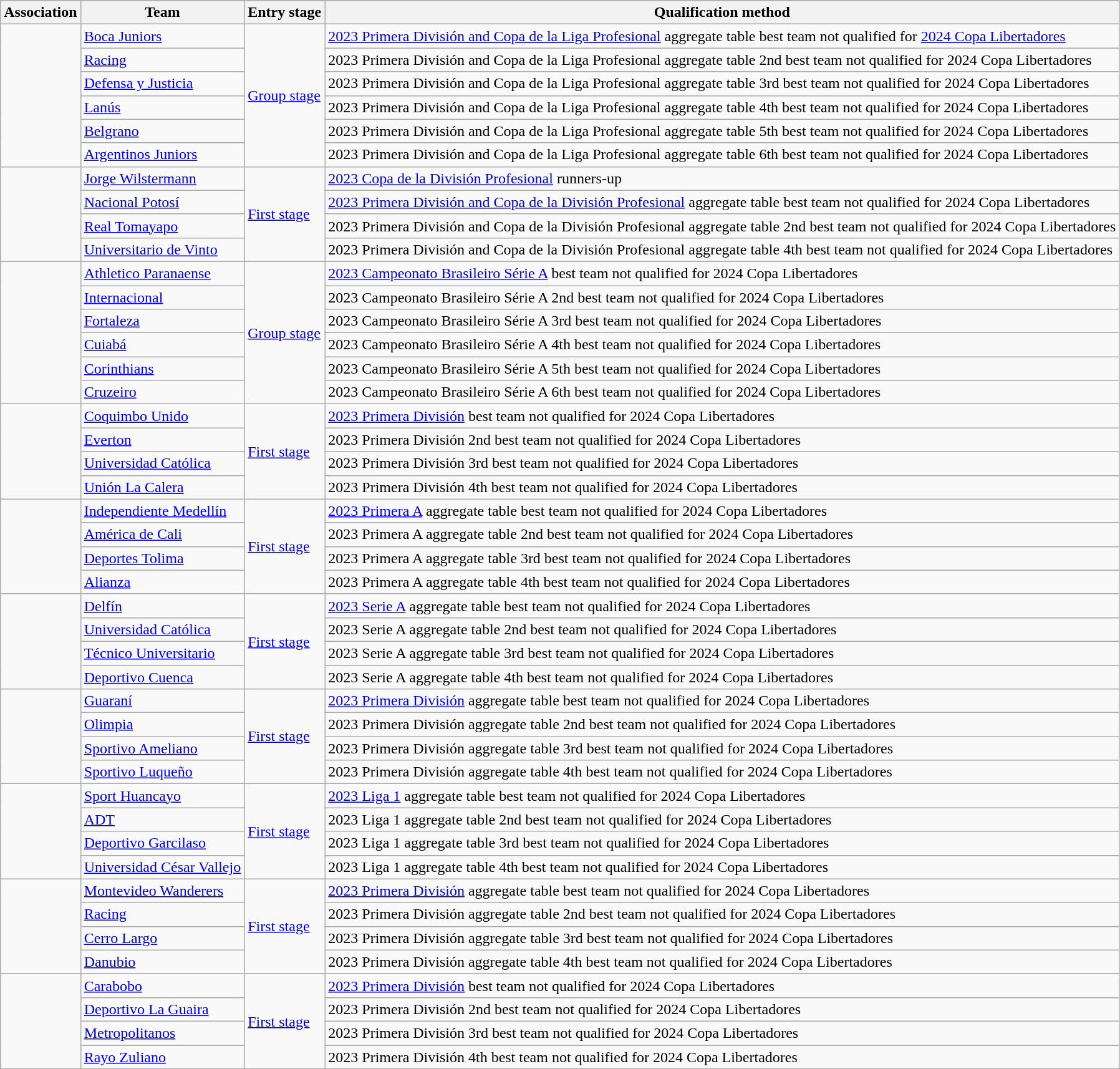<table class="wikitable">
<tr>
<th>Association</th>
<th>Team </th>
<th>Entry stage</th>
<th>Qualification method</th>
</tr>
<tr>
<td rowspan=6><br></td>
<td><a href='#'>Boca Juniors</a> </td>
<td rowspan=6><a href='#'>Group stage</a></td>
<td><a href='#'>2023 Primera División and Copa de la Liga Profesional</a> aggregate table best team not qualified for <a href='#'>2024 Copa Libertadores</a></td>
</tr>
<tr>
<td><a href='#'>Racing</a> </td>
<td>2023 Primera División and Copa de la Liga Profesional aggregate table 2nd best team not qualified for 2024 Copa Libertadores</td>
</tr>
<tr>
<td><a href='#'>Defensa y Justicia</a> </td>
<td>2023 Primera División and Copa de la Liga Profesional aggregate table 3rd best team not qualified for 2024 Copa Libertadores</td>
</tr>
<tr>
<td><a href='#'>Lanús</a> </td>
<td>2023 Primera División and Copa de la Liga Profesional aggregate table 4th best team not qualified for 2024 Copa Libertadores</td>
</tr>
<tr>
<td><a href='#'>Belgrano</a> </td>
<td>2023 Primera División and Copa de la Liga Profesional aggregate table 5th best team not qualified for 2024 Copa Libertadores</td>
</tr>
<tr>
<td><a href='#'>Argentinos Juniors</a> </td>
<td>2023 Primera División and Copa de la Liga Profesional aggregate table 6th best team not qualified for 2024 Copa Libertadores</td>
</tr>
<tr>
<td rowspan=4><br></td>
<td><a href='#'>Jorge Wilstermann</a> </td>
<td rowspan=4><a href='#'>First stage</a></td>
<td><a href='#'>2023 Copa de la División Profesional</a> runners-up</td>
</tr>
<tr>
<td><a href='#'>Nacional Potosí</a> </td>
<td><a href='#'>2023 Primera División and Copa de la División Profesional</a> aggregate table best team not qualified for 2024 Copa Libertadores</td>
</tr>
<tr>
<td><a href='#'>Real Tomayapo</a> </td>
<td>2023 Primera División and Copa de la División Profesional aggregate table 2nd best team not qualified for 2024 Copa Libertadores</td>
</tr>
<tr>
<td><a href='#'>Universitario de Vinto</a> </td>
<td>2023 Primera División and Copa de la División Profesional aggregate table 4th best team not qualified for 2024 Copa Libertadores</td>
</tr>
<tr>
<td rowspan=6><br></td>
<td><a href='#'>Athletico Paranaense</a> </td>
<td rowspan=6><a href='#'>Group stage</a></td>
<td><a href='#'>2023 Campeonato Brasileiro Série A</a> best team not qualified for 2024 Copa Libertadores</td>
</tr>
<tr>
<td><a href='#'>Internacional</a> </td>
<td>2023 Campeonato Brasileiro Série A 2nd best team not qualified for 2024 Copa Libertadores</td>
</tr>
<tr>
<td><a href='#'>Fortaleza</a> </td>
<td>2023 Campeonato Brasileiro Série A 3rd best team not qualified for 2024 Copa Libertadores</td>
</tr>
<tr>
<td><a href='#'>Cuiabá</a> </td>
<td>2023 Campeonato Brasileiro Série A 4th best team not qualified for 2024 Copa Libertadores</td>
</tr>
<tr>
<td><a href='#'>Corinthians</a> </td>
<td>2023 Campeonato Brasileiro Série A 5th best team not qualified for 2024 Copa Libertadores</td>
</tr>
<tr>
<td><a href='#'>Cruzeiro</a> </td>
<td>2023 Campeonato Brasileiro Série A 6th best team not qualified for 2024 Copa Libertadores</td>
</tr>
<tr>
<td rowspan=4><br></td>
<td><a href='#'>Coquimbo Unido</a> </td>
<td rowspan=4><a href='#'>First stage</a></td>
<td><a href='#'>2023 Primera División</a> best team not qualified for 2024 Copa Libertadores</td>
</tr>
<tr>
<td><a href='#'>Everton</a> </td>
<td>2023 Primera División 2nd best team not qualified for 2024 Copa Libertadores</td>
</tr>
<tr>
<td><a href='#'>Universidad Católica</a> </td>
<td>2023 Primera División 3rd best team not qualified for 2024 Copa Libertadores</td>
</tr>
<tr>
<td><a href='#'>Unión La Calera</a> </td>
<td>2023 Primera División 4th best team not qualified for 2024 Copa Libertadores</td>
</tr>
<tr>
<td rowspan=4><br></td>
<td><a href='#'>Independiente Medellín</a> </td>
<td rowspan=4><a href='#'>First stage</a></td>
<td><a href='#'>2023 Primera A</a> aggregate table best team not qualified for 2024 Copa Libertadores</td>
</tr>
<tr>
<td><a href='#'>América de Cali</a> </td>
<td>2023 Primera A aggregate table 2nd best team not qualified for 2024 Copa Libertadores</td>
</tr>
<tr>
<td><a href='#'>Deportes Tolima</a> </td>
<td>2023 Primera A aggregate table 3rd best team not qualified for 2024 Copa Libertadores</td>
</tr>
<tr>
<td><a href='#'>Alianza</a> </td>
<td>2023 Primera A aggregate table 4th best team not qualified for 2024 Copa Libertadores</td>
</tr>
<tr>
<td rowspan=4><br></td>
<td><a href='#'>Delfín</a> </td>
<td rowspan=4><a href='#'>First stage</a></td>
<td><a href='#'>2023 Serie A</a> aggregate table best team not qualified for 2024 Copa Libertadores</td>
</tr>
<tr>
<td><a href='#'>Universidad Católica</a> </td>
<td>2023 Serie A aggregate table 2nd best team not qualified for 2024 Copa Libertadores</td>
</tr>
<tr>
<td><a href='#'>Técnico Universitario</a> </td>
<td>2023 Serie A aggregate table 3rd best team not qualified for 2024 Copa Libertadores</td>
</tr>
<tr>
<td><a href='#'>Deportivo Cuenca</a> </td>
<td>2023 Serie A aggregate table 4th best team not qualified for 2024 Copa Libertadores</td>
</tr>
<tr>
<td rowspan=4><br></td>
<td><a href='#'>Guaraní</a> </td>
<td rowspan=4><a href='#'>First stage</a></td>
<td><a href='#'>2023 Primera División</a> aggregate table best team not qualified for 2024 Copa Libertadores</td>
</tr>
<tr>
<td><a href='#'>Olimpia</a> </td>
<td>2023 Primera División aggregate table 2nd best team not qualified for 2024 Copa Libertadores</td>
</tr>
<tr>
<td><a href='#'>Sportivo Ameliano</a> </td>
<td>2023 Primera División aggregate table 3rd best team not qualified for 2024 Copa Libertadores</td>
</tr>
<tr>
<td><a href='#'>Sportivo Luqueño</a> </td>
<td>2023 Primera División aggregate table 4th best team not qualified for 2024 Copa Libertadores</td>
</tr>
<tr>
<td rowspan=4><br></td>
<td><a href='#'>Sport Huancayo</a> </td>
<td rowspan=4><a href='#'>First stage</a></td>
<td><a href='#'>2023 Liga 1</a> aggregate table best team not qualified for 2024 Copa Libertadores</td>
</tr>
<tr>
<td><a href='#'>ADT</a> </td>
<td>2023 Liga 1 aggregate table 2nd best team not qualified for 2024 Copa Libertadores</td>
</tr>
<tr>
<td><a href='#'>Deportivo Garcilaso</a> </td>
<td>2023 Liga 1 aggregate table 3rd best team not qualified for 2024 Copa Libertadores</td>
</tr>
<tr>
<td><a href='#'>Universidad César Vallejo</a> </td>
<td>2023 Liga 1 aggregate table 4th best team not qualified for 2024 Copa Libertadores</td>
</tr>
<tr>
<td rowspan=4><br></td>
<td><a href='#'>Montevideo Wanderers</a> </td>
<td rowspan=4><a href='#'>First stage</a></td>
<td><a href='#'>2023 Primera División</a> aggregate table best team not qualified for 2024 Copa Libertadores</td>
</tr>
<tr>
<td><a href='#'>Racing</a> </td>
<td>2023 Primera División aggregate table 2nd best team not qualified for 2024 Copa Libertadores</td>
</tr>
<tr>
<td><a href='#'>Cerro Largo</a> </td>
<td>2023 Primera División aggregate table 3rd best team not qualified for 2024 Copa Libertadores</td>
</tr>
<tr>
<td><a href='#'>Danubio</a> </td>
<td>2023 Primera División aggregate table 4th best team not qualified for 2024 Copa Libertadores</td>
</tr>
<tr>
<td rowspan=4><br></td>
<td><a href='#'>Carabobo</a> </td>
<td rowspan=4><a href='#'>First stage</a></td>
<td><a href='#'>2023 Primera División</a> best team not qualified for 2024 Copa Libertadores</td>
</tr>
<tr>
<td><a href='#'>Deportivo La Guaira</a> </td>
<td>2023 Primera División 2nd best team not qualified for 2024 Copa Libertadores</td>
</tr>
<tr>
<td><a href='#'>Metropolitanos</a> </td>
<td>2023 Primera División 3rd best team not qualified for 2024 Copa Libertadores</td>
</tr>
<tr>
<td><a href='#'>Rayo Zuliano</a> </td>
<td>2023 Primera División 4th best team not qualified for 2024 Copa Libertadores</td>
</tr>
</table>
